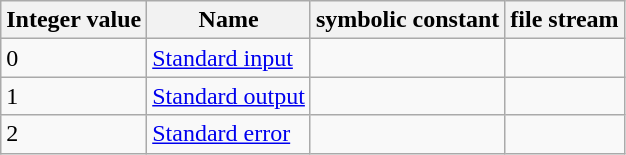<table class="wikitable">
<tr>
<th>Integer value</th>
<th>Name</th>
<th> symbolic constant</th>
<th> file stream</th>
</tr>
<tr>
<td>0</td>
<td><a href='#'>Standard input</a></td>
<td></td>
<td></td>
</tr>
<tr>
<td>1</td>
<td><a href='#'>Standard output</a></td>
<td></td>
<td></td>
</tr>
<tr>
<td>2</td>
<td><a href='#'>Standard error</a></td>
<td></td>
<td></td>
</tr>
</table>
